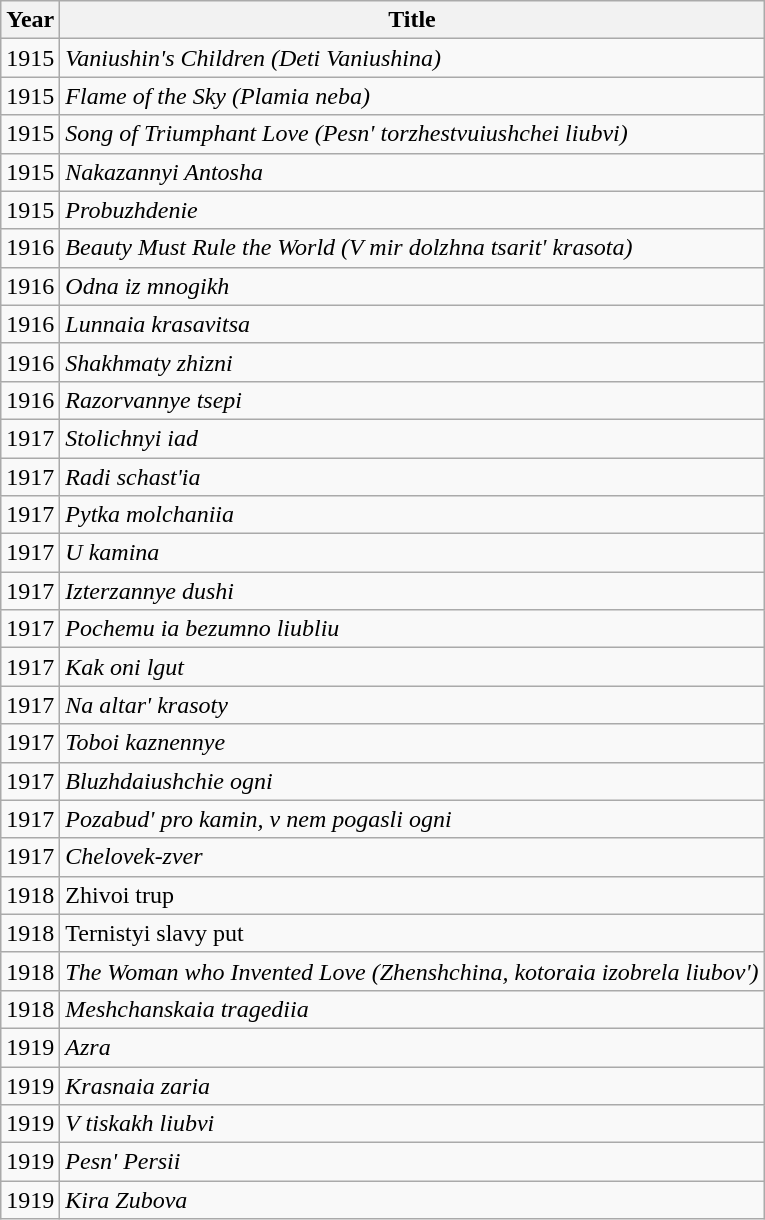<table class="wikitable">
<tr>
<th>Year</th>
<th>Title</th>
</tr>
<tr>
<td>1915</td>
<td><em>Vaniushin's Children (Deti Vaniushina)</em></td>
</tr>
<tr>
<td>1915</td>
<td><em>Flame of the Sky (Plamia neba)</em></td>
</tr>
<tr>
<td>1915</td>
<td><em>Song of Triumphant Love (Pesn' torzhestvuiushchei liubvi)</em></td>
</tr>
<tr>
<td>1915</td>
<td><em>Nakazannyi Antosha</em></td>
</tr>
<tr>
<td>1915</td>
<td><em>Probuzhdenie</em></td>
</tr>
<tr>
<td>1916</td>
<td><em>Beauty Must Rule the World (V mir dolzhna tsarit' krasota)</em></td>
</tr>
<tr>
<td>1916</td>
<td><em>Odna iz mnogikh</em></td>
</tr>
<tr>
<td>1916</td>
<td><em>Lunnaia krasavitsa</em></td>
</tr>
<tr>
<td>1916</td>
<td><em>Shakhmaty zhizni</em></td>
</tr>
<tr>
<td>1916</td>
<td><em>Razorvannye tsepi</em></td>
</tr>
<tr>
<td>1917</td>
<td><em>Stolichnyi iad</em></td>
</tr>
<tr>
<td>1917</td>
<td><em>Radi schast'ia</em></td>
</tr>
<tr>
<td>1917</td>
<td><em>Pytka molchaniia</em></td>
</tr>
<tr>
<td>1917</td>
<td><em>U kamina</em></td>
</tr>
<tr>
<td>1917</td>
<td><em>Izterzannye dushi</em></td>
</tr>
<tr>
<td>1917</td>
<td><em>Pochemu ia bezumno liubliu</em></td>
</tr>
<tr>
<td>1917</td>
<td><em>Kak oni lgut</em></td>
</tr>
<tr>
<td>1917</td>
<td><em>Na altar' krasoty</em></td>
</tr>
<tr>
<td>1917</td>
<td><em>Toboi kaznennye</em></td>
</tr>
<tr>
<td>1917</td>
<td><em>Bluzhdaiushchie ogni</em></td>
</tr>
<tr>
<td>1917</td>
<td><em>Pozabud' pro kamin, v nem pogasli ogni</em></td>
</tr>
<tr>
<td>1917</td>
<td><em>Chelovek-zver<strong></td>
</tr>
<tr>
<td>1918</td>
<td></em>Zhivoi trup<em></td>
</tr>
<tr>
<td>1918</td>
<td></em>Ternistyi slavy put</strong></td>
</tr>
<tr>
<td>1918</td>
<td><em>The Woman who Invented Love (Zhenshchina, kotoraia izobrela liubov')</em></td>
</tr>
<tr>
<td>1918</td>
<td><em>Meshchanskaia tragediia</em></td>
</tr>
<tr>
<td>1919</td>
<td><em>Azra</em></td>
</tr>
<tr>
<td>1919</td>
<td><em>Krasnaia zaria</em></td>
</tr>
<tr>
<td>1919</td>
<td><em>V tiskakh liubvi</em></td>
</tr>
<tr>
<td>1919</td>
<td><em>Pesn' Persii</em></td>
</tr>
<tr>
<td>1919</td>
<td><em>Kira Zubova</em></td>
</tr>
</table>
